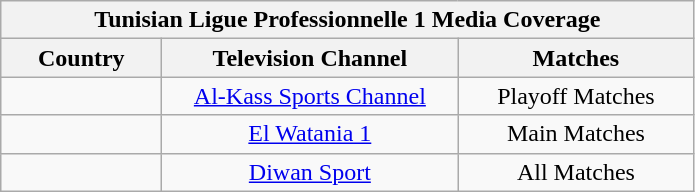<table class="wikitable" align="center">
<tr>
<th colspan=3>Tunisian Ligue Professionnelle 1 Media Coverage</th>
</tr>
<tr>
<th style="width:100px;">Country</th>
<th style="width:190px;">Television Channel</th>
<th style="width:150px;">Matches</th>
</tr>
<tr>
<td align=Center></td>
<td align=Center><a href='#'>Al-Kass Sports Channel</a></td>
<td align=Center>Playoff Matches</td>
</tr>
<tr>
<td align=Center></td>
<td align=Center><a href='#'>El Watania 1</a></td>
<td align=Center>Main Matches</td>
</tr>
<tr>
<td align=Center></td>
<td align=Center><a href='#'>Diwan Sport</a></td>
<td align=Center>All Matches</td>
</tr>
</table>
